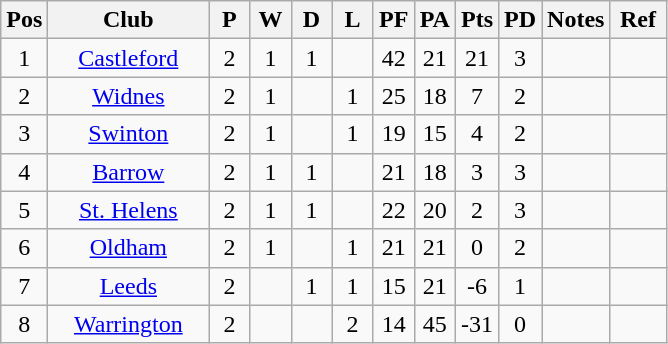<table class="wikitable" style="text-align:center;">
<tr>
<th width=20 abbr="Seed No">Pos</th>
<th width=100 abbr="Club">Club</th>
<th width=20 abbr="Games played">P</th>
<th width=20 abbr="WIN">W</th>
<th width=20 abbr="Draw">D</th>
<th width=20 abbr="Lose">L</th>
<th width=20 abbr="Points for">PF</th>
<th width=20 abbr="Points against">PA</th>
<th width=20 abbr="Points">Pts</th>
<th width=20 abbr="Points difference">PD</th>
<th width=20 abbr="Notes">Notes</th>
<th width=30 abbr="Ref">Ref</th>
</tr>
<tr>
<td>1</td>
<td><a href='#'>Castleford</a></td>
<td>2</td>
<td>1</td>
<td>1</td>
<td></td>
<td>42</td>
<td>21</td>
<td>21</td>
<td>3</td>
<td></td>
<td></td>
</tr>
<tr>
<td>2</td>
<td><a href='#'>Widnes</a></td>
<td>2</td>
<td>1</td>
<td></td>
<td>1</td>
<td>25</td>
<td>18</td>
<td>7</td>
<td>2</td>
<td></td>
<td></td>
</tr>
<tr>
<td>3</td>
<td><a href='#'>Swinton</a></td>
<td>2</td>
<td>1</td>
<td></td>
<td>1</td>
<td>19</td>
<td>15</td>
<td>4</td>
<td>2</td>
<td></td>
<td></td>
</tr>
<tr>
<td>4</td>
<td><a href='#'>Barrow</a></td>
<td>2</td>
<td>1</td>
<td>1</td>
<td></td>
<td>21</td>
<td>18</td>
<td>3</td>
<td>3</td>
<td></td>
<td></td>
</tr>
<tr>
<td>5</td>
<td><a href='#'>St. Helens</a></td>
<td>2</td>
<td>1</td>
<td>1</td>
<td></td>
<td>22</td>
<td>20</td>
<td>2</td>
<td>3</td>
<td></td>
<td></td>
</tr>
<tr>
<td>6</td>
<td><a href='#'>Oldham</a></td>
<td>2</td>
<td>1</td>
<td></td>
<td>1</td>
<td>21</td>
<td>21</td>
<td>0</td>
<td>2</td>
<td></td>
<td></td>
</tr>
<tr>
<td>7</td>
<td><a href='#'>Leeds</a></td>
<td>2</td>
<td></td>
<td>1</td>
<td>1</td>
<td>15</td>
<td>21</td>
<td>-6</td>
<td>1</td>
<td></td>
<td></td>
</tr>
<tr>
<td>8</td>
<td><a href='#'>Warrington</a></td>
<td>2</td>
<td></td>
<td></td>
<td>2</td>
<td>14</td>
<td>45</td>
<td>-31</td>
<td>0</td>
<td></td>
<td></td>
</tr>
</table>
